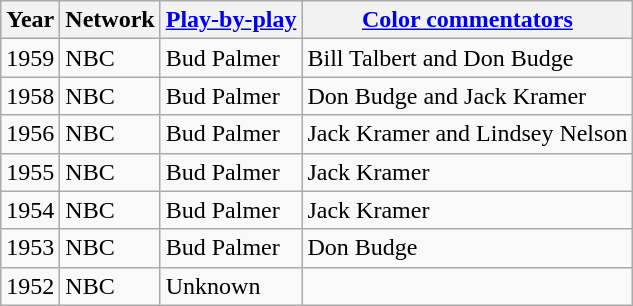<table class="wikitable">
<tr>
<th>Year</th>
<th>Network</th>
<th><a href='#'>Play-by-play</a></th>
<th><a href='#'>Color commentators</a></th>
</tr>
<tr>
<td>1959</td>
<td>NBC</td>
<td>Bud Palmer</td>
<td>Bill Talbert and Don Budge</td>
</tr>
<tr>
<td>1958</td>
<td>NBC</td>
<td>Bud Palmer</td>
<td>Don Budge and Jack Kramer</td>
</tr>
<tr>
<td>1956</td>
<td>NBC</td>
<td>Bud Palmer</td>
<td>Jack Kramer and Lindsey Nelson</td>
</tr>
<tr>
<td>1955</td>
<td>NBC</td>
<td>Bud Palmer</td>
<td>Jack Kramer</td>
</tr>
<tr>
<td>1954</td>
<td>NBC</td>
<td>Bud Palmer</td>
<td>Jack Kramer</td>
</tr>
<tr>
<td>1953</td>
<td>NBC</td>
<td>Bud Palmer</td>
<td>Don Budge</td>
</tr>
<tr>
<td>1952</td>
<td>NBC</td>
<td>Unknown</td>
</tr>
</table>
